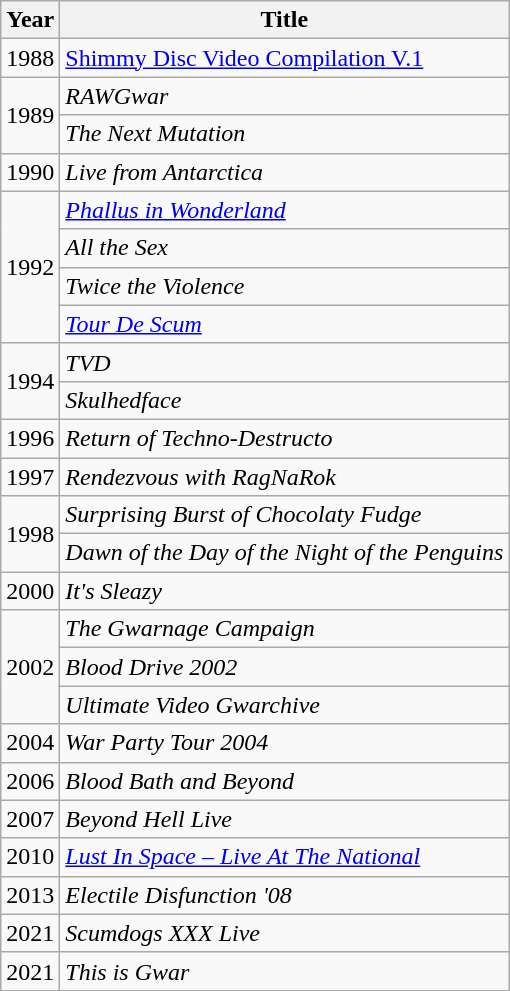<table class="wikitable">
<tr>
<th>Year</th>
<th>Title</th>
</tr>
<tr>
<td>1988</td>
<td><a href='#'>Shimmy Disc Video Compilation V.1</a></td>
</tr>
<tr>
<td rowspan="2">1989</td>
<td><em>RAWGwar</em></td>
</tr>
<tr>
<td><em>The Next Mutation</em></td>
</tr>
<tr>
<td>1990</td>
<td><em>Live from Antarctica</em></td>
</tr>
<tr>
<td rowspan="4">1992</td>
<td><em><a href='#'>Phallus in Wonderland</a></em></td>
</tr>
<tr>
<td><em>All the Sex</em></td>
</tr>
<tr>
<td><em>Twice the Violence</em></td>
</tr>
<tr>
<td><em><a href='#'>Tour De Scum</a></em></td>
</tr>
<tr>
<td rowspan="2">1994</td>
<td><em>TVD</em></td>
</tr>
<tr>
<td><em>Skulhedface</em></td>
</tr>
<tr>
<td>1996</td>
<td><em>Return of Techno-Destructo</em></td>
</tr>
<tr>
<td>1997</td>
<td><em>Rendezvous with RagNaRok</em></td>
</tr>
<tr>
<td rowspan="2">1998</td>
<td><em>Surprising Burst of Chocolaty Fudge</em></td>
</tr>
<tr>
<td><em>Dawn of the Day of the Night of the Penguins</em></td>
</tr>
<tr>
<td>2000</td>
<td><em>It's Sleazy</em></td>
</tr>
<tr>
<td rowspan="3">2002</td>
<td><em>The Gwarnage Campaign</em></td>
</tr>
<tr>
<td><em>Blood Drive 2002</em></td>
</tr>
<tr>
<td><em>Ultimate Video Gwarchive</em></td>
</tr>
<tr>
<td>2004</td>
<td><em>War Party Tour 2004</em></td>
</tr>
<tr>
<td>2006</td>
<td><em>Blood Bath and Beyond</em></td>
</tr>
<tr>
<td>2007</td>
<td><em>Beyond Hell Live</em></td>
</tr>
<tr>
<td>2010</td>
<td><em><a href='#'>Lust In Space – Live At The National</a></em></td>
</tr>
<tr>
<td>2013</td>
<td><em>Electile Disfunction '08</em></td>
</tr>
<tr>
<td>2021</td>
<td><em>Scumdogs XXX Live</em></td>
</tr>
<tr>
<td>2021</td>
<td><em>This is Gwar</em></td>
</tr>
</table>
